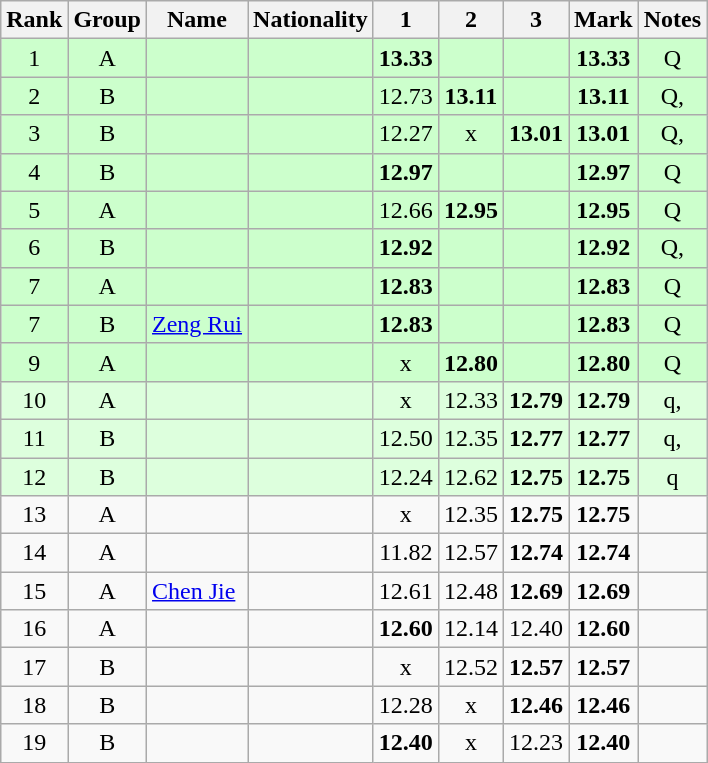<table class="wikitable sortable" style="text-align:center">
<tr>
<th>Rank</th>
<th>Group</th>
<th>Name</th>
<th>Nationality</th>
<th>1</th>
<th>2</th>
<th>3</th>
<th>Mark</th>
<th>Notes</th>
</tr>
<tr bgcolor=ccffcc>
<td>1</td>
<td>A</td>
<td align=left></td>
<td align=left></td>
<td><strong>13.33</strong></td>
<td></td>
<td></td>
<td><strong>13.33</strong></td>
<td>Q</td>
</tr>
<tr bgcolor=ccffcc>
<td>2</td>
<td>B</td>
<td align=left></td>
<td align=left></td>
<td>12.73</td>
<td><strong>13.11</strong></td>
<td></td>
<td><strong>13.11</strong></td>
<td>Q, </td>
</tr>
<tr bgcolor=ccffcc>
<td>3</td>
<td>B</td>
<td align=left></td>
<td align=left></td>
<td>12.27</td>
<td>x</td>
<td><strong>13.01</strong></td>
<td><strong>13.01</strong></td>
<td>Q, </td>
</tr>
<tr bgcolor=ccffcc>
<td>4</td>
<td>B</td>
<td align=left></td>
<td align=left></td>
<td><strong>12.97</strong></td>
<td></td>
<td></td>
<td><strong>12.97</strong></td>
<td>Q</td>
</tr>
<tr bgcolor=ccffcc>
<td>5</td>
<td>A</td>
<td align=left></td>
<td align=left></td>
<td>12.66</td>
<td><strong>12.95</strong></td>
<td></td>
<td><strong>12.95</strong></td>
<td>Q</td>
</tr>
<tr bgcolor=ccffcc>
<td>6</td>
<td>B</td>
<td align=left></td>
<td align=left></td>
<td><strong>12.92</strong></td>
<td></td>
<td></td>
<td><strong>12.92</strong></td>
<td>Q, </td>
</tr>
<tr bgcolor=ccffcc>
<td>7</td>
<td>A</td>
<td align=left></td>
<td align=left></td>
<td><strong>12.83</strong></td>
<td></td>
<td></td>
<td><strong>12.83</strong></td>
<td>Q</td>
</tr>
<tr bgcolor=ccffcc>
<td>7</td>
<td>B</td>
<td align=left><a href='#'>Zeng Rui</a></td>
<td align=left></td>
<td><strong>12.83</strong></td>
<td></td>
<td></td>
<td><strong>12.83</strong></td>
<td>Q</td>
</tr>
<tr bgcolor=ccffcc>
<td>9</td>
<td>A</td>
<td align=left></td>
<td align=left></td>
<td>x</td>
<td><strong>12.80</strong></td>
<td></td>
<td><strong>12.80</strong></td>
<td>Q</td>
</tr>
<tr bgcolor=ddffdd>
<td>10</td>
<td>A</td>
<td align=left></td>
<td align=left></td>
<td>x</td>
<td>12.33</td>
<td><strong>12.79</strong></td>
<td><strong>12.79</strong></td>
<td>q, </td>
</tr>
<tr bgcolor=ddffdd>
<td>11</td>
<td>B</td>
<td align=left></td>
<td align=left></td>
<td>12.50</td>
<td>12.35</td>
<td><strong>12.77</strong></td>
<td><strong>12.77</strong></td>
<td>q, </td>
</tr>
<tr bgcolor=ddffdd>
<td>12</td>
<td>B</td>
<td align=left></td>
<td align=left></td>
<td>12.24</td>
<td>12.62</td>
<td><strong>12.75</strong></td>
<td><strong>12.75</strong></td>
<td>q</td>
</tr>
<tr>
<td>13</td>
<td>A</td>
<td align=left></td>
<td align=left></td>
<td>x</td>
<td>12.35</td>
<td><strong>12.75</strong></td>
<td><strong>12.75</strong></td>
<td></td>
</tr>
<tr>
<td>14</td>
<td>A</td>
<td align=left></td>
<td align=left></td>
<td>11.82</td>
<td>12.57</td>
<td><strong>12.74</strong></td>
<td><strong>12.74</strong></td>
<td></td>
</tr>
<tr>
<td>15</td>
<td>A</td>
<td align=left><a href='#'>Chen Jie</a></td>
<td align=left></td>
<td>12.61</td>
<td>12.48</td>
<td><strong>12.69</strong></td>
<td><strong>12.69</strong></td>
<td></td>
</tr>
<tr>
<td>16</td>
<td>A</td>
<td align=left></td>
<td align=left></td>
<td><strong>12.60</strong></td>
<td>12.14</td>
<td>12.40</td>
<td><strong>12.60</strong></td>
<td></td>
</tr>
<tr>
<td>17</td>
<td>B</td>
<td align=left></td>
<td align=left></td>
<td>x</td>
<td>12.52</td>
<td><strong>12.57</strong></td>
<td><strong>12.57</strong></td>
<td></td>
</tr>
<tr>
<td>18</td>
<td>B</td>
<td align=left></td>
<td align=left></td>
<td>12.28</td>
<td>x</td>
<td><strong>12.46</strong></td>
<td><strong>12.46</strong></td>
<td></td>
</tr>
<tr>
<td>19</td>
<td>B</td>
<td align=left></td>
<td align=left></td>
<td><strong>12.40</strong></td>
<td>x</td>
<td>12.23</td>
<td><strong>12.40</strong></td>
<td></td>
</tr>
</table>
